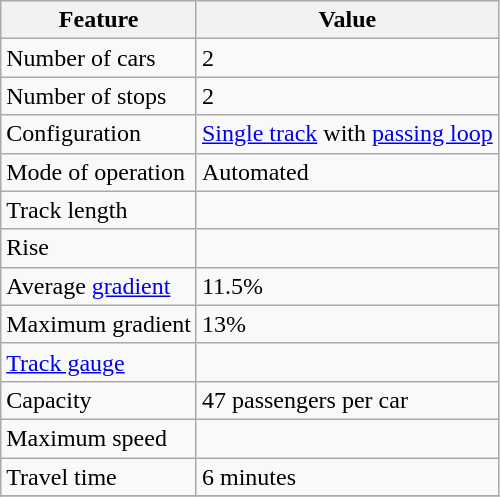<table class="wikitable sortable mw-datatable plainrowheaders">
<tr>
<th>Feature</th>
<th>Value</th>
</tr>
<tr>
<td>Number of cars</td>
<td>2</td>
</tr>
<tr>
<td>Number of stops</td>
<td>2</td>
</tr>
<tr>
<td>Configuration</td>
<td><a href='#'>Single track</a> with <a href='#'>passing loop</a></td>
</tr>
<tr>
<td>Mode of operation</td>
<td>Automated</td>
</tr>
<tr>
<td>Track length</td>
<td></td>
</tr>
<tr>
<td>Rise</td>
<td></td>
</tr>
<tr>
<td>Average <a href='#'>gradient</a></td>
<td>11.5%</td>
</tr>
<tr>
<td>Maximum gradient</td>
<td>13%</td>
</tr>
<tr>
<td><a href='#'>Track gauge</a></td>
<td></td>
</tr>
<tr>
<td>Capacity</td>
<td>47 passengers per car</td>
</tr>
<tr>
<td>Maximum speed</td>
<td></td>
</tr>
<tr>
<td>Travel time</td>
<td>6 minutes</td>
</tr>
<tr>
</tr>
</table>
